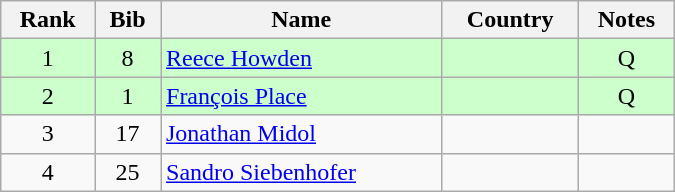<table class="wikitable" style="text-align:center; width:450px">
<tr>
<th>Rank</th>
<th>Bib</th>
<th>Name</th>
<th>Country</th>
<th>Notes</th>
</tr>
<tr bgcolor=ccffcc>
<td>1</td>
<td>8</td>
<td align=left><a href='#'>Reece Howden</a></td>
<td align=left></td>
<td>Q</td>
</tr>
<tr bgcolor=ccffcc>
<td>2</td>
<td>1</td>
<td align=left><a href='#'>François Place</a></td>
<td align=left></td>
<td>Q</td>
</tr>
<tr>
<td>3</td>
<td>17</td>
<td align=left><a href='#'>Jonathan Midol</a></td>
<td align=left></td>
<td></td>
</tr>
<tr>
<td>4</td>
<td>25</td>
<td align=left><a href='#'>Sandro Siebenhofer</a></td>
<td align=left></td>
<td></td>
</tr>
</table>
